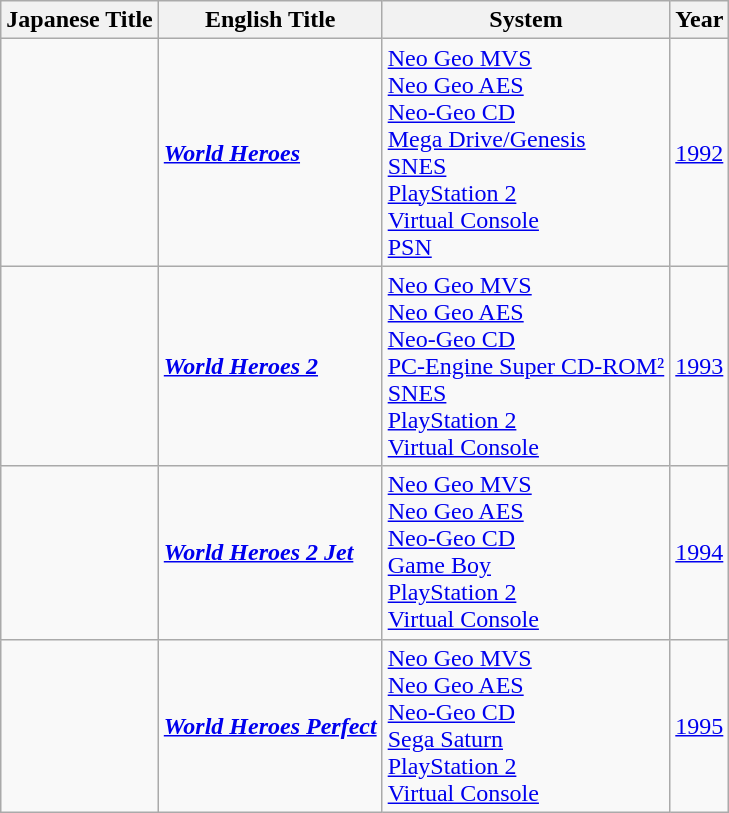<table class="wikitable">
<tr>
<th scope="col">Japanese Title</th>
<th scope="col">English Title</th>
<th scope="col">System</th>
<th scope="col">Year</th>
</tr>
<tr style="vertical-align: middle;">
<td style="white-space: nowrap;"></td>
<td scope="row" style="white-space: nowrap;"><strong><em><a href='#'>World Heroes</a></em></strong></td>
<td><a href='#'>Neo Geo MVS</a><br> <a href='#'>Neo Geo AES</a><br> <a href='#'>Neo-Geo CD</a><br> <a href='#'>Mega Drive/Genesis</a><br> <a href='#'>SNES</a><br> <a href='#'>PlayStation 2</a><br> <a href='#'>Virtual Console</a><br> <a href='#'>PSN</a></td>
<td style="white-space: nowrap;"><a href='#'>1992</a></td>
</tr>
<tr style="vertical-align: middle;">
<td style="white-space: nowrap;"></td>
<td scope="row" style="white-space: nowrap;"><strong><em><a href='#'>World Heroes 2</a></em></strong></td>
<td><a href='#'>Neo Geo MVS</a><br> <a href='#'>Neo Geo AES</a><br> <a href='#'>Neo-Geo CD</a><br> <a href='#'>PC-Engine Super CD-ROM²</a><br> <a href='#'>SNES</a><br> <a href='#'>PlayStation 2</a><br> <a href='#'>Virtual Console</a></td>
<td style="white-space: nowrap;"><a href='#'>1993</a></td>
</tr>
<tr style="vertical-align: middle;">
<td style="white-space: nowrap;"></td>
<td scope="row" style="white-space: nowrap;"><strong><em><a href='#'>World Heroes 2 Jet</a></em></strong></td>
<td><a href='#'>Neo Geo MVS</a><br> <a href='#'>Neo Geo AES</a><br> <a href='#'>Neo-Geo CD</a><br> <a href='#'>Game Boy</a><br> <a href='#'>PlayStation 2</a><br> <a href='#'>Virtual Console</a></td>
<td style="white-space: nowrap;"><a href='#'>1994</a></td>
</tr>
<tr style="vertical-align: middle;">
<td style="white-space: nowrap;"></td>
<td scope="row" style="white-space: nowrap;"><strong><em><a href='#'>World Heroes Perfect</a></em></strong></td>
<td><a href='#'>Neo Geo MVS</a><br> <a href='#'>Neo Geo AES</a><br> <a href='#'>Neo-Geo CD</a><br> <a href='#'>Sega Saturn</a><br> <a href='#'>PlayStation 2</a><br> <a href='#'>Virtual Console</a></td>
<td style="white-space: nowrap;"><a href='#'>1995</a></td>
</tr>
</table>
